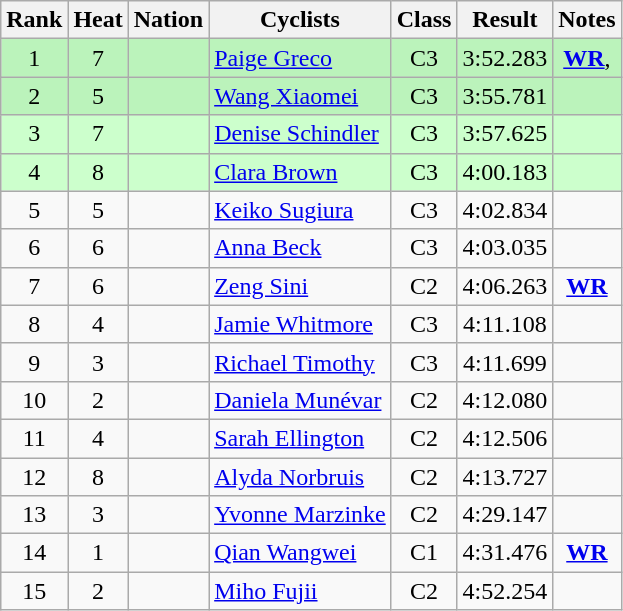<table class="wikitable sortable" style="text-align:center;">
<tr>
<th>Rank</th>
<th>Heat</th>
<th>Nation</th>
<th class="unsortable">Cyclists</th>
<th>Class</th>
<th>Result</th>
<th class="unsortable">Notes</th>
</tr>
<tr bgcolor=bbf3bb>
<td>1</td>
<td>7</td>
<td align=left></td>
<td align=left><a href='#'>Paige Greco</a></td>
<td>C3</td>
<td>3:52.283</td>
<td><strong><a href='#'>WR</a></strong>, </td>
</tr>
<tr bgcolor=bbf3bb>
<td>2</td>
<td>5</td>
<td align=left></td>
<td align=left><a href='#'>Wang Xiaomei</a></td>
<td>C3</td>
<td>3:55.781</td>
<td></td>
</tr>
<tr bgcolor=ccffcc>
<td>3</td>
<td>7</td>
<td align=left></td>
<td align=left><a href='#'>Denise Schindler</a></td>
<td>C3</td>
<td>3:57.625</td>
<td></td>
</tr>
<tr bgcolor=ccffcc>
<td>4</td>
<td>8</td>
<td align=left></td>
<td align=left><a href='#'>Clara Brown</a></td>
<td>C3</td>
<td>4:00.183</td>
<td></td>
</tr>
<tr>
<td>5</td>
<td>5</td>
<td align=left></td>
<td align=left><a href='#'>Keiko Sugiura</a></td>
<td>C3</td>
<td>4:02.834</td>
<td></td>
</tr>
<tr>
<td>6</td>
<td>6</td>
<td align=left></td>
<td align=left><a href='#'>Anna Beck</a></td>
<td>C3</td>
<td>4:03.035</td>
<td></td>
</tr>
<tr>
<td>7</td>
<td>6</td>
<td align=left></td>
<td align=left><a href='#'>Zeng Sini</a></td>
<td>C2</td>
<td>4:06.263</td>
<td><strong><a href='#'>WR</a></strong></td>
</tr>
<tr>
<td>8</td>
<td>4</td>
<td align=left></td>
<td align=left><a href='#'>Jamie Whitmore</a></td>
<td>C3</td>
<td>4:11.108</td>
<td></td>
</tr>
<tr>
<td>9</td>
<td>3</td>
<td align=left></td>
<td align=left><a href='#'>Richael Timothy</a></td>
<td>C3</td>
<td>4:11.699</td>
<td></td>
</tr>
<tr>
<td>10</td>
<td>2</td>
<td align=left></td>
<td align=left><a href='#'>Daniela Munévar</a></td>
<td>C2</td>
<td>4:12.080</td>
<td></td>
</tr>
<tr>
<td>11</td>
<td>4</td>
<td align=left></td>
<td align=left><a href='#'>Sarah Ellington</a></td>
<td>C2</td>
<td>4:12.506</td>
<td></td>
</tr>
<tr>
<td>12</td>
<td>8</td>
<td align=left></td>
<td align=left><a href='#'>Alyda Norbruis</a></td>
<td>C2</td>
<td>4:13.727</td>
<td></td>
</tr>
<tr>
<td>13</td>
<td>3</td>
<td align=left></td>
<td align=left><a href='#'>Yvonne Marzinke</a></td>
<td>C2</td>
<td>4:29.147</td>
<td></td>
</tr>
<tr>
<td>14</td>
<td>1</td>
<td align=left></td>
<td align=left><a href='#'>Qian Wangwei</a></td>
<td>C1</td>
<td>4:31.476</td>
<td><strong><a href='#'>WR</a></strong></td>
</tr>
<tr>
<td>15</td>
<td>2</td>
<td align=left></td>
<td align=left><a href='#'>Miho Fujii</a></td>
<td>C2</td>
<td>4:52.254</td>
<td></td>
</tr>
</table>
